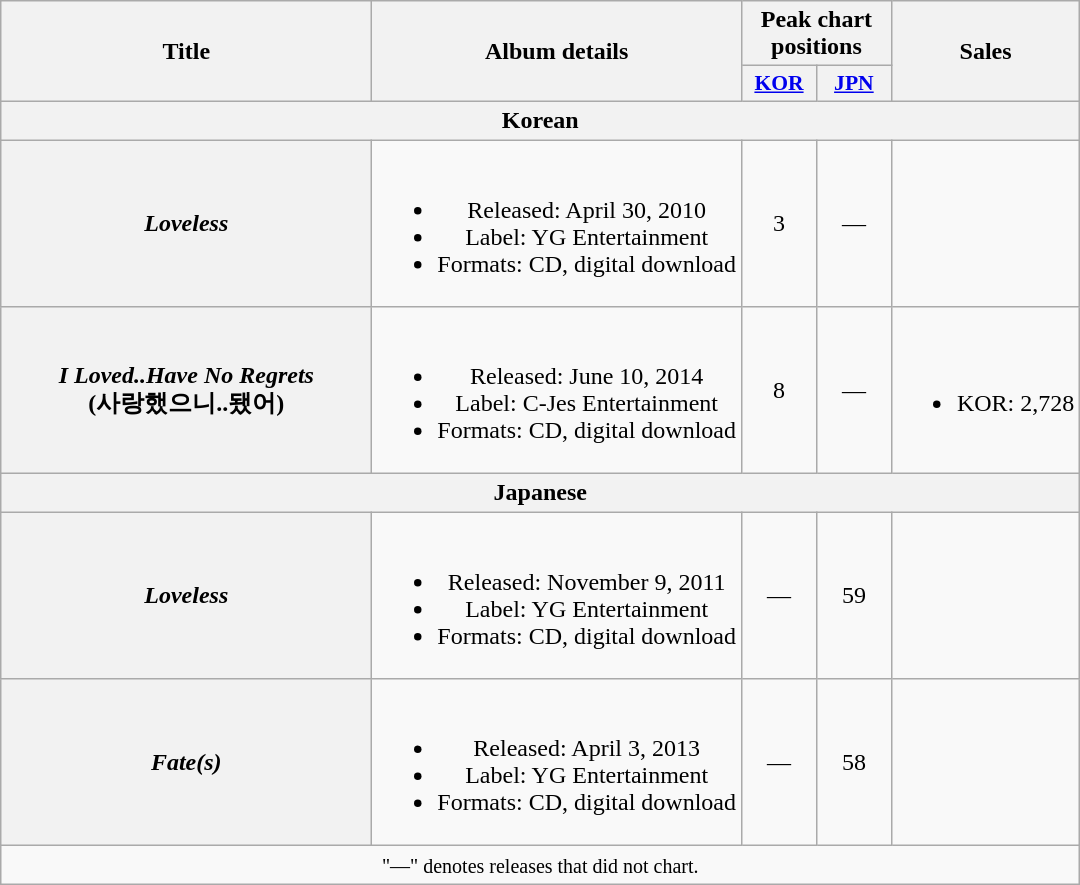<table class="wikitable plainrowheaders" style="text-align:center;">
<tr>
<th rowspan="2" scope="col" style="width:15em;">Title</th>
<th rowspan="2" scope="col">Album details</th>
<th colspan="2" scope="col" style="width:5em;">Peak chart positions</th>
<th rowspan="2" scope="col">Sales</th>
</tr>
<tr>
<th scope="col" style="width:3em;font-size:90%;"><a href='#'>KOR</a><br></th>
<th scope="col" style="width:3em;font-size:90%;"><a href='#'>JPN</a><br></th>
</tr>
<tr>
<th colspan="5">Korean</th>
</tr>
<tr>
<th scope="row"><em>Loveless</em></th>
<td><br><ul><li>Released: April 30, 2010</li><li>Label: YG Entertainment</li><li>Formats: CD, digital download</li></ul></td>
<td>3</td>
<td>—</td>
<td></td>
</tr>
<tr>
<th scope="row"><em>I Loved..Have No Regrets</em><br>(사랑했으니..됐어)</th>
<td><br><ul><li>Released: June 10, 2014</li><li>Label: C-Jes Entertainment</li><li>Formats: CD, digital download</li></ul></td>
<td>8</td>
<td>—</td>
<td><br><ul><li>KOR: 2,728</li></ul></td>
</tr>
<tr>
<th colspan="5">Japanese</th>
</tr>
<tr>
<th scope="row"><em>Loveless</em></th>
<td><br><ul><li>Released: November 9, 2011</li><li>Label: YG Entertainment</li><li>Formats: CD, digital download</li></ul></td>
<td>—</td>
<td>59</td>
<td></td>
</tr>
<tr>
<th scope="row"><em>Fate(s)</em></th>
<td><br><ul><li>Released: April 3, 2013</li><li>Label: YG Entertainment</li><li>Formats: CD, digital download</li></ul></td>
<td>—</td>
<td>58</td>
<td></td>
</tr>
<tr>
<td colspan="5" align="center"><small>"—" denotes releases that did not chart.</small></td>
</tr>
</table>
